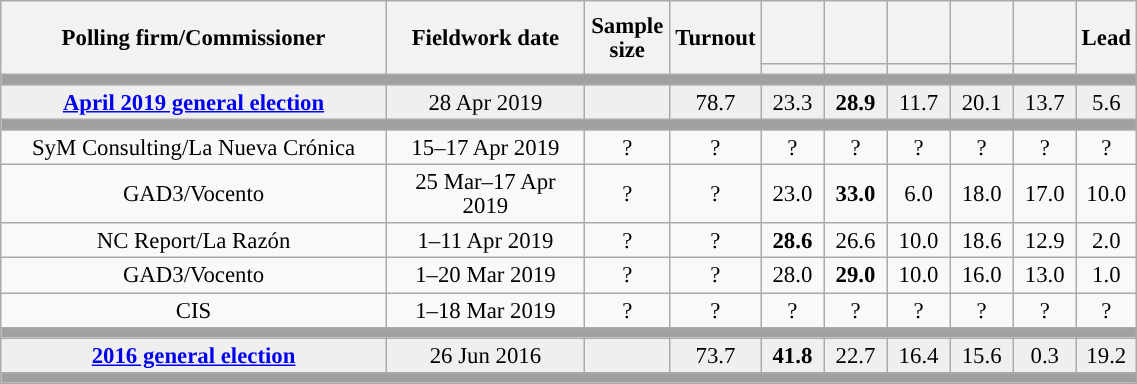<table class="wikitable collapsible collapsed" style="text-align:center; font-size:95%; line-height:16px;">
<tr style="height:42px;">
<th style="width:250px;" rowspan="2">Polling firm/Commissioner</th>
<th style="width:125px;" rowspan="2">Fieldwork date</th>
<th style="width:50px;" rowspan="2">Sample size</th>
<th style="width:45px;" rowspan="2">Turnout</th>
<th style="width:35px;"></th>
<th style="width:35px;"></th>
<th style="width:35px;"></th>
<th style="width:35px;"></th>
<th style="width:35px;"></th>
<th style="width:30px;" rowspan="2">Lead</th>
</tr>
<tr>
<th style="color:inherit;background:"></th>
<th style="color:inherit;background:"></th>
<th style="color:inherit;background:"></th>
<th style="color:inherit;background:"></th>
<th style="color:inherit;background:"></th>
</tr>
<tr>
<td colspan="10" style="background:#A0A0A0"></td>
</tr>
<tr style="background:#EFEFEF;">
<td><strong><a href='#'>April 2019 general election</a></strong></td>
<td>28 Apr 2019</td>
<td></td>
<td>78.7</td>
<td>23.3<br></td>
<td><strong>28.9</strong><br></td>
<td>11.7<br></td>
<td>20.1<br></td>
<td>13.7<br></td>
<td style="background:">5.6</td>
</tr>
<tr>
<td colspan="10" style="background:#A0A0A0"></td>
</tr>
<tr>
<td>SyM Consulting/La Nueva Crónica</td>
<td>15–17 Apr 2019</td>
<td>?</td>
<td>?</td>
<td>?<br></td>
<td>?<br></td>
<td>?<br></td>
<td>?<br></td>
<td>?<br></td>
<td style="background:">?</td>
</tr>
<tr>
<td>GAD3/Vocento</td>
<td>25 Mar–17 Apr 2019</td>
<td>?</td>
<td>?</td>
<td>23.0<br></td>
<td><strong>33.0</strong><br></td>
<td>6.0<br></td>
<td>18.0<br></td>
<td>17.0<br></td>
<td style="background:">10.0</td>
</tr>
<tr>
<td>NC Report/La Razón</td>
<td>1–11 Apr 2019</td>
<td>?</td>
<td>?</td>
<td><strong>28.6</strong><br></td>
<td>26.6<br></td>
<td>10.0<br></td>
<td>18.6<br></td>
<td>12.9<br></td>
<td style="background:">2.0</td>
</tr>
<tr>
<td>GAD3/Vocento</td>
<td>1–20 Mar 2019</td>
<td>?</td>
<td>?</td>
<td>28.0<br></td>
<td><strong>29.0</strong><br></td>
<td>10.0<br></td>
<td>16.0<br></td>
<td>13.0<br></td>
<td style="background:">1.0</td>
</tr>
<tr>
<td>CIS</td>
<td>1–18 Mar 2019</td>
<td>?</td>
<td>?</td>
<td>?<br></td>
<td>?<br></td>
<td>?<br></td>
<td>?<br></td>
<td>?<br></td>
<td style="background:">?</td>
</tr>
<tr>
<td colspan="10" style="background:#A0A0A0"></td>
</tr>
<tr style="background:#EFEFEF;">
<td><strong><a href='#'>2016 general election</a></strong></td>
<td>26 Jun 2016</td>
<td></td>
<td>73.7</td>
<td><strong>41.8</strong><br></td>
<td>22.7<br></td>
<td>16.4<br></td>
<td>15.6<br></td>
<td>0.3<br></td>
<td style="background:">19.2</td>
</tr>
<tr>
<td colspan="10" style="background:#A0A0A0"></td>
</tr>
</table>
